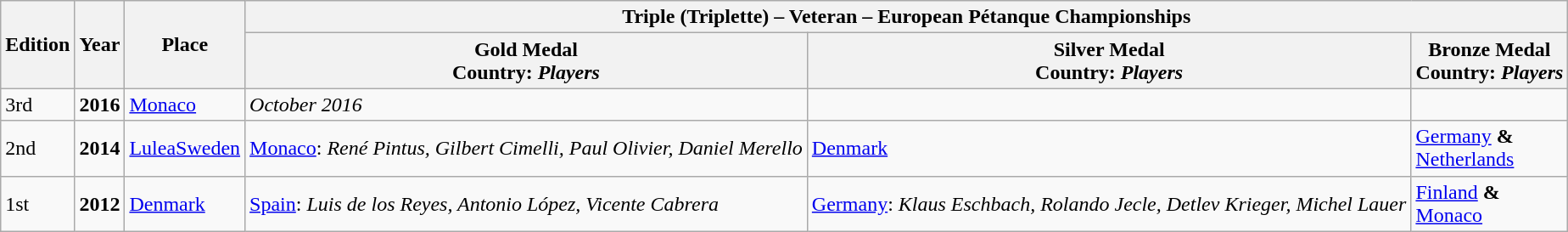<table class="wikitable">
<tr>
<th rowspan="2">Edition</th>
<th rowspan="2">Year</th>
<th rowspan="2">Place</th>
<th colspan="3">Triple (Triplette) – Veteran – European Pétanque Championships</th>
</tr>
<tr>
<th> Gold Medal<br>Country: <em>Players</em></th>
<th> Silver Medal<br>Country: <em>Players</em></th>
<th> Bronze Medal<br>Country: <em>Players</em></th>
</tr>
<tr>
<td>3rd</td>
<td><strong>2016</strong></td>
<td> <a href='#'>Monaco</a></td>
<td><em>October 2016</em></td>
<td></td>
<td></td>
</tr>
<tr>
<td>2nd</td>
<td><strong>2014</strong></td>
<td> <a href='#'>Lulea</a><a href='#'>Sweden</a></td>
<td> <a href='#'>Monaco</a>: <em>René Pintus, Gilbert Cimelli, Paul Olivier, Daniel Merello</em></td>
<td> <a href='#'>Denmark</a></td>
<td> <a href='#'>Germany</a> <strong>&</strong><br> <a href='#'>Netherlands</a></td>
</tr>
<tr>
<td>1st</td>
<td><strong>2012</strong></td>
<td> <a href='#'>Denmark</a></td>
<td> <a href='#'>Spain</a>: <em>Luis de los Reyes, Antonio López, Vicente Cabrera</em></td>
<td> <a href='#'>Germany</a>: <em>Klaus Eschbach, Rolando Jecle, Detlev Krieger, Michel Lauer</em></td>
<td> <a href='#'>Finland</a> <strong>&</strong><br> <a href='#'>Monaco</a></td>
</tr>
</table>
